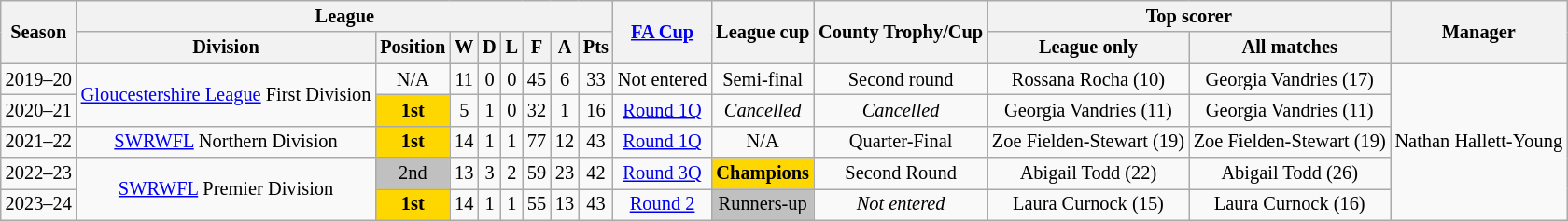<table class=wikitable style="font-size:85%; text-align:center;">
<tr>
<th rowspan=2>Season</th>
<th colspan=8>League</th>
<th rowspan=2><a href='#'>FA Cup</a></th>
<th rowspan=2>League cup</th>
<th rowspan=2>County Trophy/Cup</th>
<th colspan=2>Top scorer</th>
<th rowspan=2>Manager</th>
</tr>
<tr>
<th>Division</th>
<th>Position</th>
<th>W</th>
<th>D</th>
<th>L</th>
<th>F</th>
<th>A</th>
<th>Pts</th>
<th>League only</th>
<th>All matches</th>
</tr>
<tr>
<td>2019–20</td>
<td rowspan=2><a href='#'>Gloucestershire League</a> First Division</td>
<td>N/A</td>
<td>11</td>
<td>0</td>
<td>0</td>
<td>45</td>
<td>6</td>
<td>33</td>
<td>Not entered</td>
<td>Semi-final</td>
<td>Second round</td>
<td>Rossana Rocha (10)</td>
<td>Georgia Vandries (17)</td>
<td rowspan=5>Nathan Hallett-Young</td>
</tr>
<tr>
<td>2020–21</td>
<td style="background:gold;"><strong>1st</strong></td>
<td>5</td>
<td>1</td>
<td>0</td>
<td>32</td>
<td>1</td>
<td>16</td>
<td><a href='#'>Round 1Q</a></td>
<td><em>Cancelled</em></td>
<td><em>Cancelled</em></td>
<td>Georgia Vandries (11)</td>
<td>Georgia Vandries (11)</td>
</tr>
<tr>
<td>2021–22</td>
<td><a href='#'>SWRWFL</a> Northern Division</td>
<td style="background:gold;"><strong>1st</strong></td>
<td>14</td>
<td>1</td>
<td>1</td>
<td>77</td>
<td>12</td>
<td>43</td>
<td><a href='#'>Round 1Q</a></td>
<td>N/A</td>
<td>Quarter-Final</td>
<td>Zoe Fielden-Stewart (19)</td>
<td>Zoe Fielden-Stewart (19)</td>
</tr>
<tr>
<td>2022–23</td>
<td rowspan=2><a href='#'>SWRWFL</a> Premier Division</td>
<td style="background:silver;">2nd</td>
<td>13</td>
<td>3</td>
<td>2</td>
<td>59</td>
<td>23</td>
<td>42</td>
<td><a href='#'>Round 3Q</a></td>
<td style="background:gold;"><strong>Champions</strong></td>
<td>Second Round</td>
<td>Abigail Todd (22)</td>
<td>Abigail Todd (26)</td>
</tr>
<tr>
<td>2023–24</td>
<td style="background:gold;"><strong>1st</strong></td>
<td>14</td>
<td>1</td>
<td>1</td>
<td>55</td>
<td>13</td>
<td>43</td>
<td><a href='#'>Round 2</a></td>
<td style="background:silver;">Runners-up</td>
<td><em>Not entered</em></td>
<td>Laura Curnock (15)</td>
<td>Laura Curnock (16)</td>
</tr>
</table>
